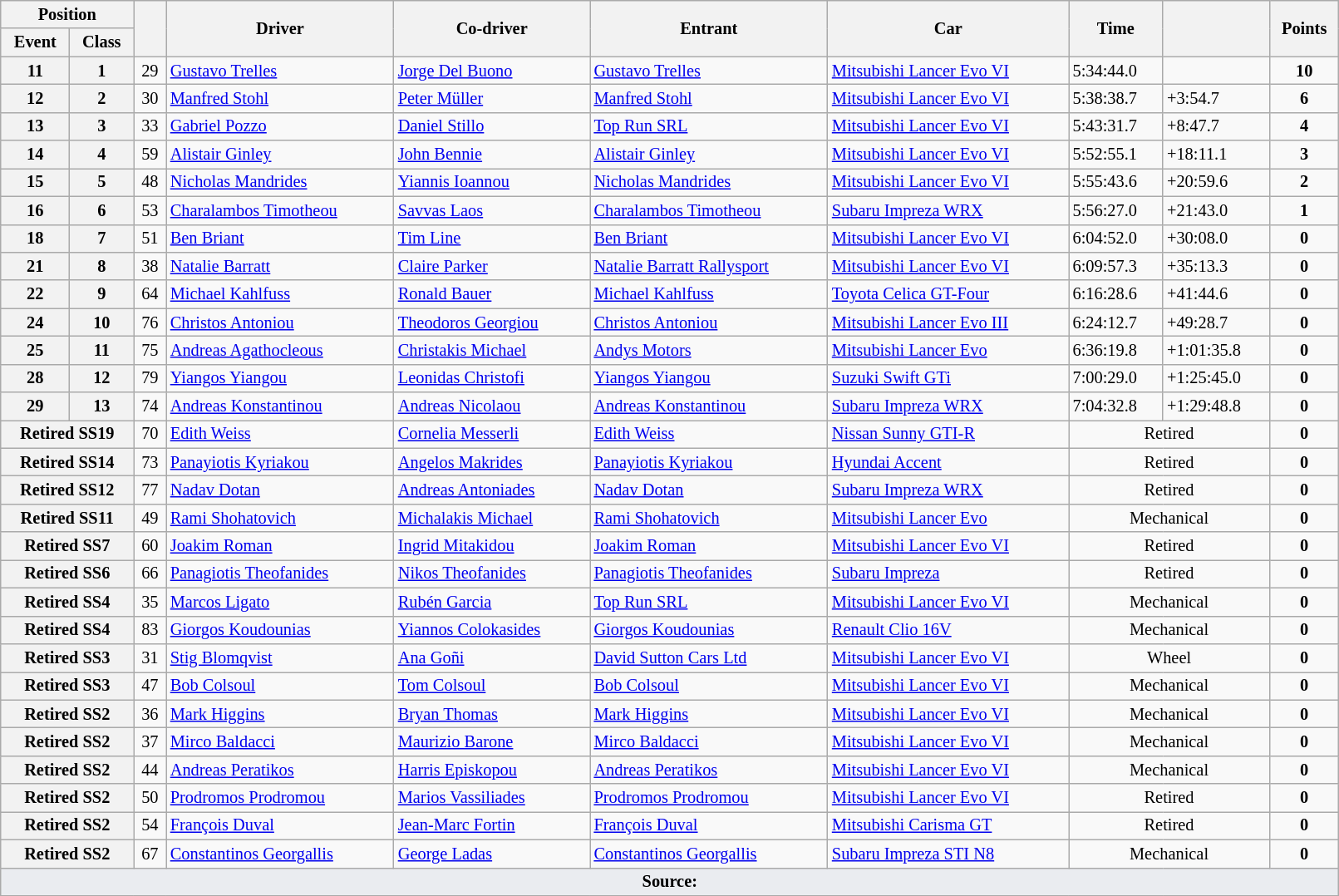<table class="wikitable" width=85% style="font-size: 85%;">
<tr>
<th colspan="2">Position</th>
<th rowspan="2"></th>
<th rowspan="2">Driver</th>
<th rowspan="2">Co-driver</th>
<th rowspan="2">Entrant</th>
<th rowspan="2">Car</th>
<th rowspan="2">Time</th>
<th rowspan="2"></th>
<th rowspan="2">Points</th>
</tr>
<tr>
<th>Event</th>
<th>Class</th>
</tr>
<tr>
<th>11</th>
<th>1</th>
<td align="center">29</td>
<td> <a href='#'>Gustavo Trelles</a></td>
<td> <a href='#'>Jorge Del Buono</a></td>
<td> <a href='#'>Gustavo Trelles</a></td>
<td><a href='#'>Mitsubishi Lancer Evo VI</a></td>
<td>5:34:44.0</td>
<td></td>
<td align="center"><strong>10</strong></td>
</tr>
<tr>
<th>12</th>
<th>2</th>
<td align="center">30</td>
<td> <a href='#'>Manfred Stohl</a></td>
<td> <a href='#'>Peter Müller</a></td>
<td> <a href='#'>Manfred Stohl</a></td>
<td><a href='#'>Mitsubishi Lancer Evo VI</a></td>
<td>5:38:38.7</td>
<td>+3:54.7</td>
<td align="center"><strong>6</strong></td>
</tr>
<tr>
<th>13</th>
<th>3</th>
<td align="center">33</td>
<td> <a href='#'>Gabriel Pozzo</a></td>
<td> <a href='#'>Daniel Stillo</a></td>
<td> <a href='#'>Top Run SRL</a></td>
<td><a href='#'>Mitsubishi Lancer Evo VI</a></td>
<td>5:43:31.7</td>
<td>+8:47.7</td>
<td align="center"><strong>4</strong></td>
</tr>
<tr>
<th>14</th>
<th>4</th>
<td align="center">59</td>
<td> <a href='#'>Alistair Ginley</a></td>
<td> <a href='#'>John Bennie</a></td>
<td> <a href='#'>Alistair Ginley</a></td>
<td><a href='#'>Mitsubishi Lancer Evo VI</a></td>
<td>5:52:55.1</td>
<td>+18:11.1</td>
<td align="center"><strong>3</strong></td>
</tr>
<tr>
<th>15</th>
<th>5</th>
<td align="center">48</td>
<td> <a href='#'>Nicholas Mandrides</a></td>
<td> <a href='#'>Yiannis Ioannou</a></td>
<td> <a href='#'>Nicholas Mandrides</a></td>
<td><a href='#'>Mitsubishi Lancer Evo VI</a></td>
<td>5:55:43.6</td>
<td>+20:59.6</td>
<td align="center"><strong>2</strong></td>
</tr>
<tr>
<th>16</th>
<th>6</th>
<td align="center">53</td>
<td> <a href='#'>Charalambos Timotheou</a></td>
<td> <a href='#'>Savvas Laos</a></td>
<td> <a href='#'>Charalambos Timotheou</a></td>
<td><a href='#'>Subaru Impreza WRX</a></td>
<td>5:56:27.0</td>
<td>+21:43.0</td>
<td align="center"><strong>1</strong></td>
</tr>
<tr>
<th>18</th>
<th>7</th>
<td align="center">51</td>
<td> <a href='#'>Ben Briant</a></td>
<td> <a href='#'>Tim Line</a></td>
<td> <a href='#'>Ben Briant</a></td>
<td><a href='#'>Mitsubishi Lancer Evo VI</a></td>
<td>6:04:52.0</td>
<td>+30:08.0</td>
<td align="center"><strong>0</strong></td>
</tr>
<tr>
<th>21</th>
<th>8</th>
<td align="center">38</td>
<td> <a href='#'>Natalie Barratt</a></td>
<td> <a href='#'>Claire Parker</a></td>
<td> <a href='#'>Natalie Barratt Rallysport</a></td>
<td><a href='#'>Mitsubishi Lancer Evo VI</a></td>
<td>6:09:57.3</td>
<td>+35:13.3</td>
<td align="center"><strong>0</strong></td>
</tr>
<tr>
<th>22</th>
<th>9</th>
<td align="center">64</td>
<td> <a href='#'>Michael Kahlfuss</a></td>
<td> <a href='#'>Ronald Bauer</a></td>
<td> <a href='#'>Michael Kahlfuss</a></td>
<td><a href='#'>Toyota Celica GT-Four</a></td>
<td>6:16:28.6</td>
<td>+41:44.6</td>
<td align="center"><strong>0</strong></td>
</tr>
<tr>
<th>24</th>
<th>10</th>
<td align="center">76</td>
<td> <a href='#'>Christos Antoniou</a></td>
<td> <a href='#'>Theodoros Georgiou</a></td>
<td> <a href='#'>Christos Antoniou</a></td>
<td><a href='#'>Mitsubishi Lancer Evo III</a></td>
<td>6:24:12.7</td>
<td>+49:28.7</td>
<td align="center"><strong>0</strong></td>
</tr>
<tr>
<th>25</th>
<th>11</th>
<td align="center">75</td>
<td> <a href='#'>Andreas Agathocleous</a></td>
<td> <a href='#'>Christakis Michael</a></td>
<td> <a href='#'>Andys Motors</a></td>
<td><a href='#'>Mitsubishi Lancer Evo</a></td>
<td>6:36:19.8</td>
<td>+1:01:35.8</td>
<td align="center"><strong>0</strong></td>
</tr>
<tr>
<th>28</th>
<th>12</th>
<td align="center">79</td>
<td> <a href='#'>Yiangos Yiangou</a></td>
<td> <a href='#'>Leonidas Christofi</a></td>
<td> <a href='#'>Yiangos Yiangou</a></td>
<td><a href='#'>Suzuki Swift GTi</a></td>
<td>7:00:29.0</td>
<td>+1:25:45.0</td>
<td align="center"><strong>0</strong></td>
</tr>
<tr>
<th>29</th>
<th>13</th>
<td align="center">74</td>
<td> <a href='#'>Andreas Konstantinou</a></td>
<td> <a href='#'>Andreas Nicolaou</a></td>
<td> <a href='#'>Andreas Konstantinou</a></td>
<td><a href='#'>Subaru Impreza WRX</a></td>
<td>7:04:32.8</td>
<td>+1:29:48.8</td>
<td align="center"><strong>0</strong></td>
</tr>
<tr>
<th colspan="2">Retired SS19</th>
<td align="center">70</td>
<td> <a href='#'>Edith Weiss</a></td>
<td> <a href='#'>Cornelia Messerli</a></td>
<td> <a href='#'>Edith Weiss</a></td>
<td><a href='#'>Nissan Sunny GTI-R</a></td>
<td align="center" colspan="2">Retired</td>
<td align="center"><strong>0</strong></td>
</tr>
<tr>
<th colspan="2">Retired SS14</th>
<td align="center">73</td>
<td> <a href='#'>Panayiotis Kyriakou</a></td>
<td> <a href='#'>Angelos Makrides</a></td>
<td> <a href='#'>Panayiotis Kyriakou</a></td>
<td><a href='#'>Hyundai Accent</a></td>
<td align="center" colspan="2">Retired</td>
<td align="center"><strong>0</strong></td>
</tr>
<tr>
<th colspan="2">Retired SS12</th>
<td align="center">77</td>
<td> <a href='#'>Nadav Dotan</a></td>
<td> <a href='#'>Andreas Antoniades</a></td>
<td> <a href='#'>Nadav Dotan</a></td>
<td><a href='#'>Subaru Impreza WRX</a></td>
<td align="center" colspan="2">Retired</td>
<td align="center"><strong>0</strong></td>
</tr>
<tr>
<th colspan="2">Retired SS11</th>
<td align="center">49</td>
<td> <a href='#'>Rami Shohatovich</a></td>
<td> <a href='#'>Michalakis Michael</a></td>
<td> <a href='#'>Rami Shohatovich</a></td>
<td><a href='#'>Mitsubishi Lancer Evo</a></td>
<td align="center" colspan="2">Mechanical</td>
<td align="center"><strong>0</strong></td>
</tr>
<tr>
<th colspan="2">Retired SS7</th>
<td align="center">60</td>
<td> <a href='#'>Joakim Roman</a></td>
<td> <a href='#'>Ingrid Mitakidou</a></td>
<td> <a href='#'>Joakim Roman</a></td>
<td><a href='#'>Mitsubishi Lancer Evo VI</a></td>
<td align="center" colspan="2">Retired</td>
<td align="center"><strong>0</strong></td>
</tr>
<tr>
<th colspan="2">Retired SS6</th>
<td align="center">66</td>
<td> <a href='#'>Panagiotis Theofanides</a></td>
<td> <a href='#'>Nikos Theofanides</a></td>
<td> <a href='#'>Panagiotis Theofanides</a></td>
<td><a href='#'>Subaru Impreza</a></td>
<td align="center" colspan="2">Retired</td>
<td align="center"><strong>0</strong></td>
</tr>
<tr>
<th colspan="2">Retired SS4</th>
<td align="center">35</td>
<td> <a href='#'>Marcos Ligato</a></td>
<td> <a href='#'>Rubén Garcia</a></td>
<td> <a href='#'>Top Run SRL</a></td>
<td><a href='#'>Mitsubishi Lancer Evo VI</a></td>
<td align="center" colspan="2">Mechanical</td>
<td align="center"><strong>0</strong></td>
</tr>
<tr>
<th colspan="2">Retired SS4</th>
<td align="center">83</td>
<td> <a href='#'>Giorgos Koudounias</a></td>
<td> <a href='#'>Yiannos Colokasides</a></td>
<td> <a href='#'>Giorgos Koudounias</a></td>
<td><a href='#'>Renault Clio 16V</a></td>
<td align="center" colspan="2">Mechanical</td>
<td align="center"><strong>0</strong></td>
</tr>
<tr>
<th colspan="2">Retired SS3</th>
<td align="center">31</td>
<td> <a href='#'>Stig Blomqvist</a></td>
<td> <a href='#'>Ana Goñi</a></td>
<td> <a href='#'>David Sutton Cars Ltd</a></td>
<td><a href='#'>Mitsubishi Lancer Evo VI</a></td>
<td align="center" colspan="2">Wheel</td>
<td align="center"><strong>0</strong></td>
</tr>
<tr>
<th colspan="2">Retired SS3</th>
<td align="center">47</td>
<td> <a href='#'>Bob Colsoul</a></td>
<td> <a href='#'>Tom Colsoul</a></td>
<td> <a href='#'>Bob Colsoul</a></td>
<td><a href='#'>Mitsubishi Lancer Evo VI</a></td>
<td align="center" colspan="2">Mechanical</td>
<td align="center"><strong>0</strong></td>
</tr>
<tr>
<th colspan="2">Retired SS2</th>
<td align="center">36</td>
<td> <a href='#'>Mark Higgins</a></td>
<td> <a href='#'>Bryan Thomas</a></td>
<td> <a href='#'>Mark Higgins</a></td>
<td><a href='#'>Mitsubishi Lancer Evo VI</a></td>
<td align="center" colspan="2">Mechanical</td>
<td align="center"><strong>0</strong></td>
</tr>
<tr>
<th colspan="2">Retired SS2</th>
<td align="center">37</td>
<td> <a href='#'>Mirco Baldacci</a></td>
<td> <a href='#'>Maurizio Barone</a></td>
<td> <a href='#'>Mirco Baldacci</a></td>
<td><a href='#'>Mitsubishi Lancer Evo VI</a></td>
<td align="center" colspan="2">Mechanical</td>
<td align="center"><strong>0</strong></td>
</tr>
<tr>
<th colspan="2">Retired SS2</th>
<td align="center">44</td>
<td> <a href='#'>Andreas Peratikos</a></td>
<td> <a href='#'>Harris Episkopou</a></td>
<td> <a href='#'>Andreas Peratikos</a></td>
<td><a href='#'>Mitsubishi Lancer Evo VI</a></td>
<td align="center" colspan="2">Mechanical</td>
<td align="center"><strong>0</strong></td>
</tr>
<tr>
<th colspan="2">Retired SS2</th>
<td align="center">50</td>
<td> <a href='#'>Prodromos Prodromou</a></td>
<td> <a href='#'>Marios Vassiliades</a></td>
<td> <a href='#'>Prodromos Prodromou</a></td>
<td><a href='#'>Mitsubishi Lancer Evo VI</a></td>
<td align="center" colspan="2">Retired</td>
<td align="center"><strong>0</strong></td>
</tr>
<tr>
<th colspan="2">Retired SS2</th>
<td align="center">54</td>
<td> <a href='#'>François Duval</a></td>
<td> <a href='#'>Jean-Marc Fortin</a></td>
<td> <a href='#'>François Duval</a></td>
<td><a href='#'>Mitsubishi Carisma GT</a></td>
<td align="center" colspan="2">Retired</td>
<td align="center"><strong>0</strong></td>
</tr>
<tr>
<th colspan="2">Retired SS2</th>
<td align="center">67</td>
<td> <a href='#'>Constantinos Georgallis</a></td>
<td> <a href='#'>George Ladas</a></td>
<td> <a href='#'>Constantinos Georgallis</a></td>
<td><a href='#'>Subaru Impreza STI N8</a></td>
<td align="center" colspan="2">Mechanical</td>
<td align="center"><strong>0</strong></td>
</tr>
<tr>
<td style="background-color:#EAECF0; text-align:center" colspan="10"><strong>Source:</strong></td>
</tr>
<tr>
</tr>
</table>
